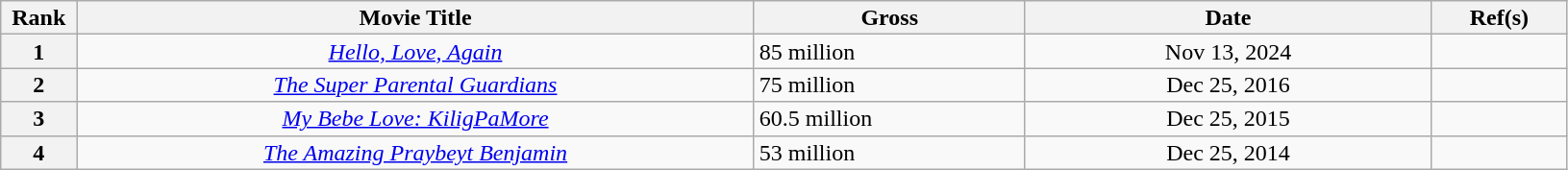<table class="wikitable sortable" style="text-align:left; font-size:100%; line-height:16px; width:86%;">
<tr>
<th scope="col" style="width:1%;">Rank</th>
<th scope="col" style="width:25%;">Movie Title</th>
<th scope="col" style="width:10%;">Gross</th>
<th scope="col" style="width:15%;">Date</th>
<th scope="col" style="width:5%;">Ref(s)</th>
</tr>
<tr>
<th>1</th>
<td style="text-align:center;"><em><a href='#'>Hello, Love, Again</a></em></td>
<td>85 million</td>
<td style="text-align:center;">Nov 13, 2024</td>
<td style="text-align:center;"></td>
</tr>
<tr>
<th>2</th>
<td style="text-align:center;"><em><a href='#'>The Super Parental Guardians</a></em></td>
<td>75 million</td>
<td style="text-align:center;">Dec 25, 2016</td>
<td style="text-align:center;"></td>
</tr>
<tr>
<th>3</th>
<td style="text-align:center;"><em><a href='#'>My Bebe Love: KiligPaMore</a></em></td>
<td>60.5 million</td>
<td style="text-align:center;">Dec 25, 2015</td>
<td style="text-align:center;"></td>
</tr>
<tr>
<th>4</th>
<td style="text-align:center;"><em><a href='#'>The Amazing Praybeyt Benjamin</a></em></td>
<td>53 million</td>
<td style="text-align:center;">Dec 25, 2014</td>
<td style="text-align:center;"></td>
</tr>
</table>
